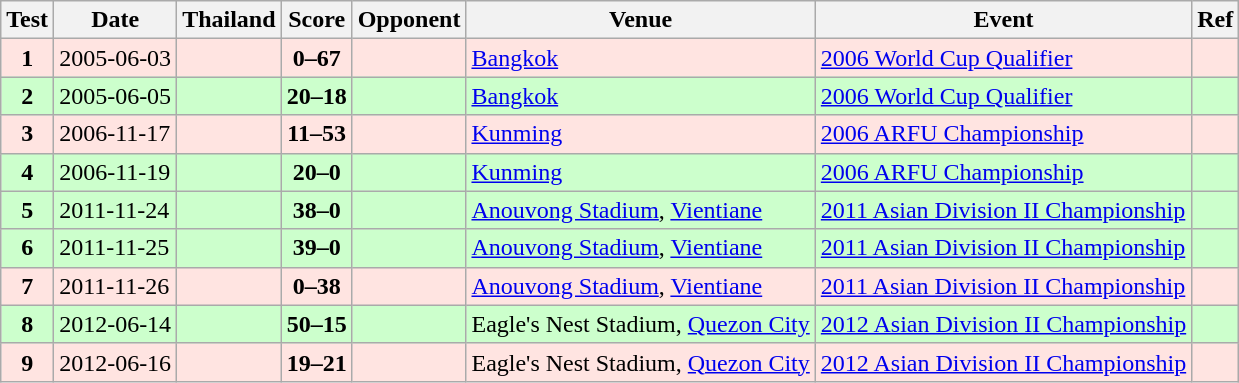<table class="wikitable sortable">
<tr>
<th>Test</th>
<th>Date</th>
<th>Thailand</th>
<th>Score</th>
<th>Opponent</th>
<th>Venue</th>
<th>Event</th>
<th>Ref</th>
</tr>
<tr bgcolor="FFE4E1">
<td align=center><strong>1</strong></td>
<td>2005-06-03</td>
<td></td>
<td align=center><strong>0–67</strong></td>
<td></td>
<td><a href='#'>Bangkok</a></td>
<td><a href='#'>2006 World Cup Qualifier</a></td>
<td></td>
</tr>
<tr bgcolor="#ccffcc">
<td align=center><strong>2</strong></td>
<td>2005-06-05</td>
<td></td>
<td align=center><strong>20–18</strong></td>
<td></td>
<td><a href='#'>Bangkok</a></td>
<td><a href='#'>2006 World Cup Qualifier</a></td>
<td></td>
</tr>
<tr bgcolor="FFE4E1">
<td align=center><strong>3</strong></td>
<td>2006-11-17</td>
<td></td>
<td align=center><strong>11–53</strong></td>
<td></td>
<td><a href='#'>Kunming</a></td>
<td><a href='#'>2006 ARFU Championship</a></td>
<td></td>
</tr>
<tr bgcolor="#ccffcc">
<td align=center><strong>4</strong></td>
<td>2006-11-19</td>
<td></td>
<td align=center><strong>20–0</strong></td>
<td></td>
<td><a href='#'>Kunming</a></td>
<td><a href='#'>2006 ARFU Championship</a></td>
<td></td>
</tr>
<tr bgcolor="#ccffcc">
<td align=center><strong>5</strong></td>
<td>2011-11-24</td>
<td></td>
<td align=center><strong>38–0</strong></td>
<td></td>
<td><a href='#'>Anouvong Stadium</a>, <a href='#'>Vientiane</a></td>
<td><a href='#'>2011 Asian Division II Championship</a></td>
<td></td>
</tr>
<tr bgcolor="#ccffcc">
<td align=center><strong>6</strong></td>
<td>2011-11-25</td>
<td></td>
<td align=center><strong>39–0</strong></td>
<td></td>
<td><a href='#'>Anouvong Stadium</a>, <a href='#'>Vientiane</a></td>
<td><a href='#'>2011 Asian Division II Championship</a></td>
<td></td>
</tr>
<tr bgcolor="FFE4E1">
<td align=center><strong>7</strong></td>
<td>2011-11-26</td>
<td></td>
<td align=center><strong>0–38</strong></td>
<td></td>
<td><a href='#'>Anouvong Stadium</a>, <a href='#'>Vientiane</a></td>
<td><a href='#'>2011 Asian Division II Championship</a></td>
<td></td>
</tr>
<tr bgcolor="#ccffcc">
<td align=center><strong>8</strong></td>
<td>2012-06-14</td>
<td></td>
<td align=center><strong>50–15</strong></td>
<td></td>
<td>Eagle's Nest Stadium, <a href='#'>Quezon City</a></td>
<td><a href='#'>2012 Asian Division II Championship</a></td>
<td></td>
</tr>
<tr bgcolor="FFE4E1">
<td align=center><strong>9</strong></td>
<td>2012-06-16</td>
<td></td>
<td align=center><strong>19–21</strong></td>
<td></td>
<td>Eagle's Nest Stadium, <a href='#'>Quezon City</a></td>
<td><a href='#'>2012 Asian Division II Championship</a></td>
<td></td>
</tr>
</table>
